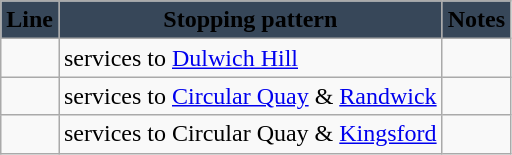<table class="wikitable">
<tr>
<th style="background:#374759"><span>Line</span></th>
<th style="background:#374759"><span>Stopping pattern</span></th>
<th style="background:#374759"><span>Notes</span></th>
</tr>
<tr>
<td></td>
<td>services to <a href='#'>Dulwich Hill</a></td>
<td></td>
</tr>
<tr>
<td></td>
<td>services to <a href='#'>Circular Quay</a> & <a href='#'>Randwick</a></td>
<td></td>
</tr>
<tr>
<td></td>
<td>services to Circular Quay & <a href='#'>Kingsford</a></td>
<td></td>
</tr>
</table>
